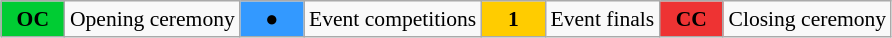<table class="wikitable" style="margin:0.5em auto; font-size:90%;position:relative;">
<tr>
<td style="width:2.5em; background:#00cc33; text-align:center"><strong>OC</strong></td>
<td>Opening ceremony</td>
<td style="width:2.5em; background:#3399ff; text-align:center">●</td>
<td>Event competitions</td>
<td style="width:2.5em; background:#ffcc00; text-align:center"><strong>1</strong></td>
<td>Event finals</td>
<td style="width:2.5em; background:#ee3333; text-align:center"><strong>CC</strong></td>
<td>Closing ceremony</td>
</tr>
</table>
